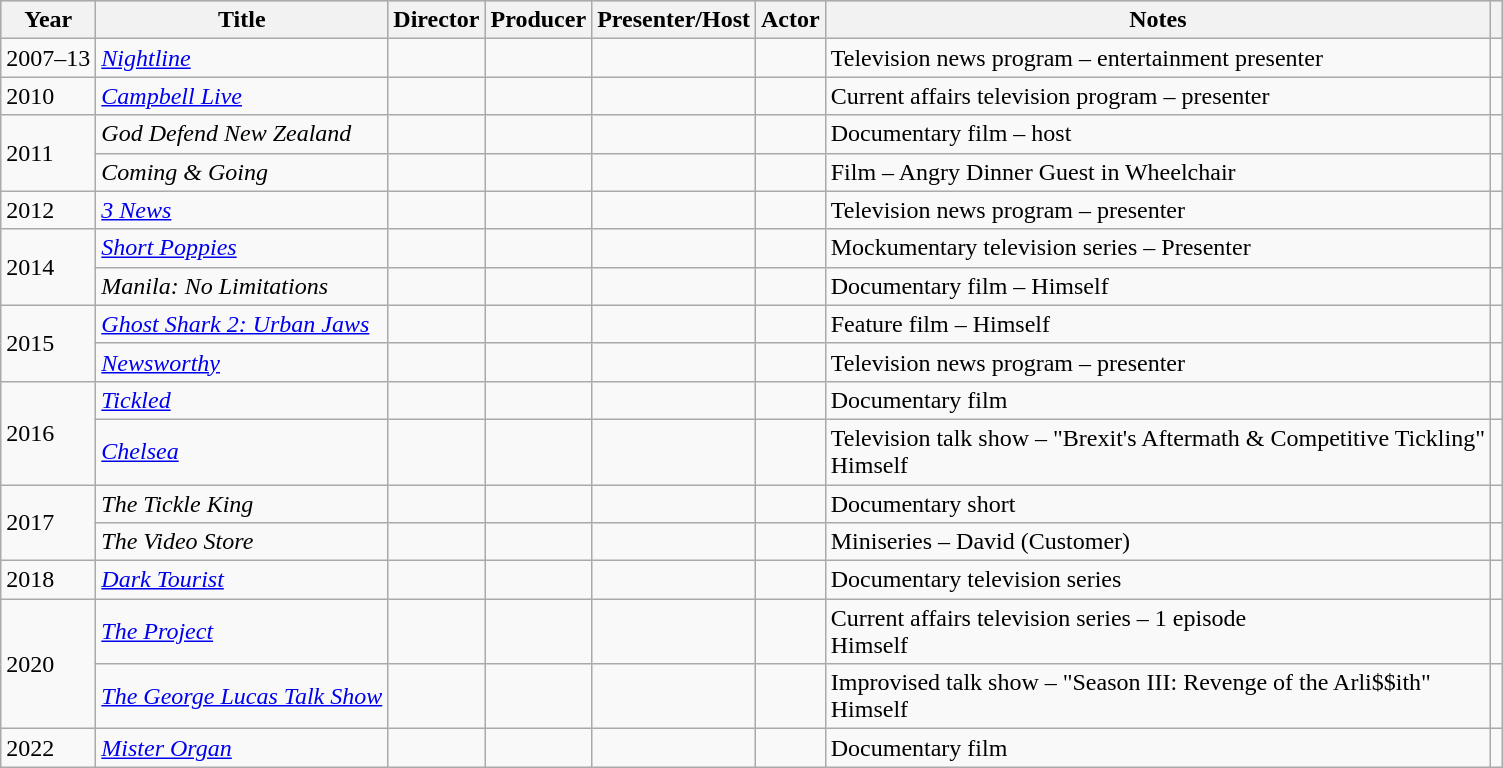<table class="wikitable sortable plainrowheaders">
<tr style="background:#CCCCCC; text-align:center;">
<th scope="col">Year</th>
<th scope="col">Title</th>
<th scope="col">Director</th>
<th scope="col">Producer</th>
<th scope="col">Presenter/Host</th>
<th scope="col">Actor</th>
<th scope="col">Notes</th>
<th scope="col" class="unsortable"></th>
</tr>
<tr>
<td>2007–13</td>
<td><em><a href='#'>Nightline</a></em></td>
<td></td>
<td></td>
<td></td>
<td></td>
<td>Television news program – entertainment presenter</td>
<td style="text-align: center;"></td>
</tr>
<tr>
<td>2010</td>
<td><em><a href='#'>Campbell Live</a></em></td>
<td></td>
<td></td>
<td></td>
<td></td>
<td>Current affairs television program – presenter</td>
<td style="text-align: center;"></td>
</tr>
<tr>
<td rowspan="2">2011</td>
<td><em>God Defend New Zealand</em></td>
<td></td>
<td></td>
<td></td>
<td></td>
<td>Documentary film – host</td>
<td style="text-align: center;"></td>
</tr>
<tr>
<td><em>Coming & Going</em></td>
<td></td>
<td></td>
<td></td>
<td></td>
<td>Film – Angry Dinner Guest in Wheelchair</td>
<td style="text-align: center;"></td>
</tr>
<tr>
<td>2012</td>
<td><em><a href='#'>3 News</a></em></td>
<td></td>
<td></td>
<td></td>
<td></td>
<td>Television news program – presenter</td>
<td style="text-align: center;"></td>
</tr>
<tr>
<td rowspan="2">2014</td>
<td><em><a href='#'>Short Poppies</a></em></td>
<td></td>
<td></td>
<td></td>
<td></td>
<td>Mockumentary television series – Presenter</td>
<td style="text-align: center;"></td>
</tr>
<tr>
<td><em>Manila: No Limitations</em></td>
<td></td>
<td></td>
<td></td>
<td></td>
<td>Documentary film – Himself</td>
<td style="text-align: center;"></td>
</tr>
<tr>
<td rowspan="2">2015</td>
<td><em><a href='#'>Ghost Shark 2: Urban Jaws</a></em></td>
<td></td>
<td></td>
<td></td>
<td></td>
<td>Feature film – Himself</td>
<td style="text-align: center;"></td>
</tr>
<tr>
<td><em><a href='#'>Newsworthy</a></em></td>
<td></td>
<td></td>
<td></td>
<td></td>
<td>Television news program – presenter</td>
<td style="text-align: center;"></td>
</tr>
<tr>
<td rowspan="2">2016</td>
<td><em><a href='#'>Tickled</a></em></td>
<td></td>
<td></td>
<td></td>
<td></td>
<td>Documentary film</td>
<td style="text-align: center;"></td>
</tr>
<tr>
<td><em><a href='#'>Chelsea</a></em></td>
<td></td>
<td></td>
<td></td>
<td></td>
<td>Television talk show – "Brexit's Aftermath & Competitive Tickling"<br>Himself</td>
<td style="text-align: center;"></td>
</tr>
<tr>
<td rowspan="2">2017</td>
<td><em>The Tickle King</em></td>
<td></td>
<td></td>
<td></td>
<td></td>
<td>Documentary short</td>
<td style="text-align: center;"></td>
</tr>
<tr>
<td><em>The Video Store</em></td>
<td></td>
<td></td>
<td></td>
<td></td>
<td>Miniseries – David (Customer)</td>
<td style="text-align: center;"></td>
</tr>
<tr>
<td>2018</td>
<td><em><a href='#'>Dark Tourist</a></em></td>
<td></td>
<td></td>
<td></td>
<td></td>
<td>Documentary television series</td>
<td style="text-align: center;"></td>
</tr>
<tr>
<td rowspan="2">2020</td>
<td><em><a href='#'>The Project</a></em></td>
<td></td>
<td></td>
<td></td>
<td></td>
<td>Current affairs television series – 1 episode<br>Himself</td>
<td style="text-align: center;"></td>
</tr>
<tr>
<td><em><a href='#'>The George Lucas Talk Show</a></em></td>
<td></td>
<td></td>
<td></td>
<td></td>
<td>Improvised talk show – "Season III: Revenge of the Arli$$ith"<br>Himself</td>
<td style="text-align: center;"></td>
</tr>
<tr>
<td rowspan="1">2022</td>
<td><em><a href='#'>Mister Organ</a></em></td>
<td></td>
<td></td>
<td></td>
<td></td>
<td>Documentary film</td>
<td style="text-align: center;"></td>
</tr>
</table>
